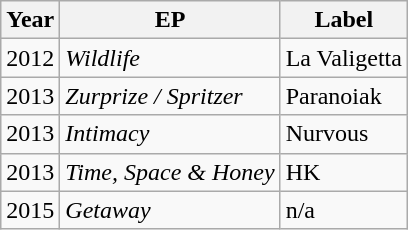<table class="wikitable plainrowheaders">
<tr>
<th>Year</th>
<th>EP</th>
<th>Label</th>
</tr>
<tr>
<td>2012</td>
<td><em>Wildlife</em></td>
<td>La Valigetta</td>
</tr>
<tr>
<td>2013</td>
<td><em>Zurprize / Spritzer</em></td>
<td>Paranoiak</td>
</tr>
<tr>
<td>2013</td>
<td><em>Intimacy</em></td>
<td>Nurvous</td>
</tr>
<tr>
<td>2013</td>
<td><em>Time, Space & Honey</em></td>
<td>HK</td>
</tr>
<tr>
<td>2015</td>
<td><em>Getaway</em></td>
<td>n/a</td>
</tr>
</table>
